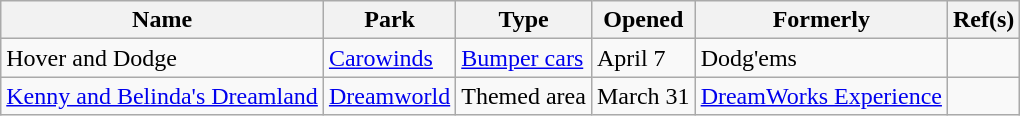<table class="wikitable sortable">
<tr>
<th>Name</th>
<th>Park</th>
<th>Type</th>
<th>Opened</th>
<th>Formerly</th>
<th class="unsortable">Ref(s)</th>
</tr>
<tr>
<td>Hover and Dodge</td>
<td><a href='#'>Carowinds</a></td>
<td><a href='#'>Bumper cars</a></td>
<td>April 7</td>
<td>Dodg'ems</td>
<td></td>
</tr>
<tr>
<td><a href='#'>Kenny and Belinda's Dreamland</a></td>
<td><a href='#'>Dreamworld</a></td>
<td>Themed area</td>
<td>March 31</td>
<td><a href='#'>DreamWorks Experience</a></td>
<td></td>
</tr>
</table>
